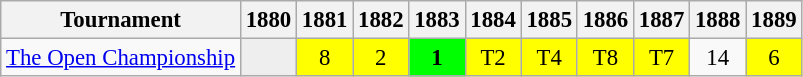<table class="wikitable" style="font-size:95%;text-align:center;">
<tr>
<th>Tournament</th>
<th>1880</th>
<th>1881</th>
<th>1882</th>
<th>1883</th>
<th>1884</th>
<th>1885</th>
<th>1886</th>
<th>1887</th>
<th>1888</th>
<th>1889</th>
</tr>
<tr>
<td align=left><a href='#'>The Open Championship</a></td>
<td style="background:#eeeeee;"></td>
<td style="background:yellow;">8</td>
<td style="background:yellow;">2</td>
<td style="background:lime;"><strong>1</strong></td>
<td style="background:yellow;">T2</td>
<td style="background:yellow;">T4</td>
<td style="background:yellow;">T8</td>
<td style="background:yellow;">T7</td>
<td>14</td>
<td style="background:yellow;">6</td>
</tr>
</table>
